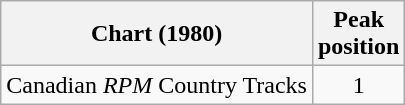<table class="wikitable">
<tr>
<th align="left">Chart (1980)</th>
<th align="center">Peak<br>position</th>
</tr>
<tr>
<td align="left">Canadian <em>RPM</em> Country Tracks</td>
<td align="center">1</td>
</tr>
</table>
